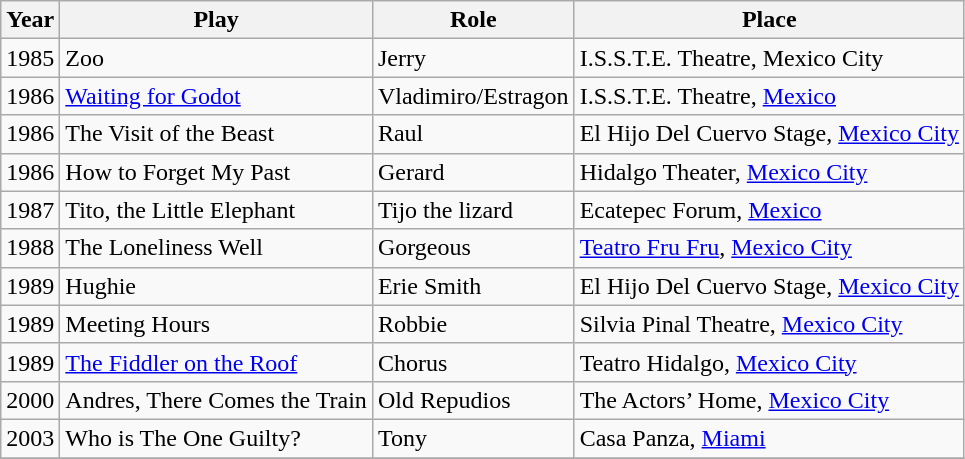<table class="wikitable">
<tr>
<th>Year</th>
<th>Play</th>
<th>Role</th>
<th>Place</th>
</tr>
<tr>
<td>1985</td>
<td>Zoo</td>
<td>Jerry</td>
<td>I.S.S.T.E. Theatre, Mexico City</td>
</tr>
<tr>
<td>1986</td>
<td><a href='#'>Waiting for Godot</a></td>
<td>Vladimiro/Estragon</td>
<td>I.S.S.T.E. Theatre, <a href='#'>Mexico</a></td>
</tr>
<tr>
<td>1986</td>
<td>The Visit of the Beast</td>
<td>Raul</td>
<td>El Hijo Del Cuervo Stage, <a href='#'>Mexico City</a></td>
</tr>
<tr>
<td>1986</td>
<td>How to Forget My Past</td>
<td>Gerard</td>
<td>Hidalgo Theater, <a href='#'>Mexico City</a></td>
</tr>
<tr>
<td>1987</td>
<td>Tito, the Little Elephant</td>
<td>Tijo the lizard</td>
<td>Ecatepec Forum, <a href='#'>Mexico</a></td>
</tr>
<tr>
<td>1988</td>
<td>The Loneliness Well</td>
<td>Gorgeous</td>
<td><a href='#'>Teatro Fru Fru</a>, <a href='#'>Mexico City</a></td>
</tr>
<tr>
<td>1989</td>
<td>Hughie</td>
<td>Erie Smith</td>
<td>El Hijo Del Cuervo Stage, <a href='#'>Mexico City</a></td>
</tr>
<tr>
<td>1989</td>
<td>Meeting Hours</td>
<td>Robbie</td>
<td>Silvia Pinal Theatre, <a href='#'>Mexico City</a></td>
</tr>
<tr>
<td>1989</td>
<td><a href='#'>The Fiddler on the Roof</a></td>
<td>Chorus</td>
<td>Teatro Hidalgo, <a href='#'>Mexico City</a></td>
</tr>
<tr>
<td>2000</td>
<td>Andres, There Comes the Train</td>
<td>Old Repudios</td>
<td>The Actors’ Home, <a href='#'>Mexico City</a></td>
</tr>
<tr>
<td>2003</td>
<td>Who is The One Guilty?</td>
<td>Tony</td>
<td>Casa Panza, <a href='#'>Miami</a></td>
</tr>
<tr>
</tr>
</table>
